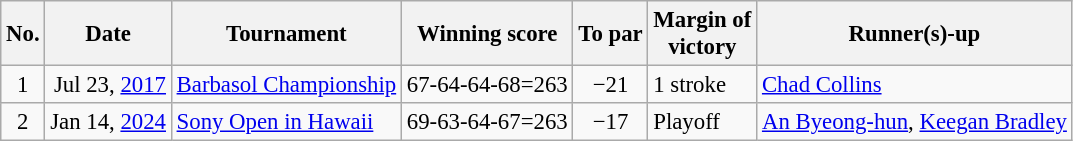<table class="wikitable" style="font-size:95%;">
<tr>
<th>No.</th>
<th>Date</th>
<th>Tournament</th>
<th>Winning score</th>
<th>To par</th>
<th>Margin of<br>victory</th>
<th>Runner(s)-up</th>
</tr>
<tr>
<td align=center>1</td>
<td align=right>Jul 23, <a href='#'>2017</a></td>
<td><a href='#'>Barbasol Championship</a></td>
<td>67-64-64-68=263</td>
<td align=center>−21</td>
<td>1 stroke</td>
<td> <a href='#'>Chad Collins</a></td>
</tr>
<tr>
<td align=center>2</td>
<td align=right>Jan 14, <a href='#'>2024</a></td>
<td><a href='#'>Sony Open in Hawaii</a></td>
<td>69-63-64-67=263</td>
<td align=center>−17</td>
<td>Playoff</td>
<td> <a href='#'>An Byeong-hun</a>,  <a href='#'>Keegan Bradley</a></td>
</tr>
</table>
